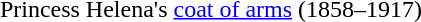<table border="0" align="center" width="80%">
<tr>
<th width=25%></th>
</tr>
<tr>
<td style="text-align: center;">Princess Helena's <a href='#'>coat of arms</a> (1858–1917)</td>
</tr>
</table>
